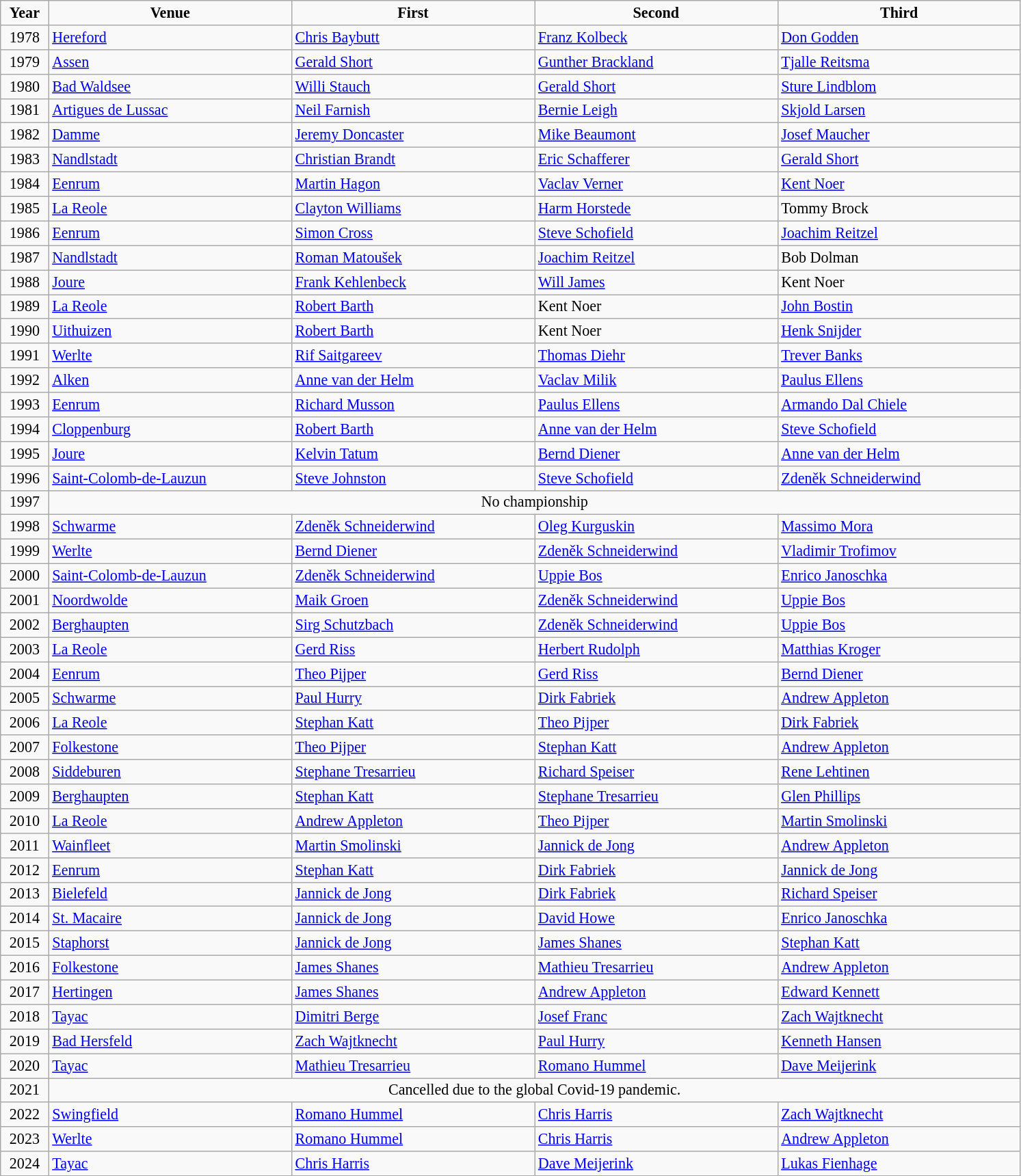<table class="wikitable" style="font-size: 92%">
<tr align=center>
<td width=40px  ><strong>Year</strong></td>
<td width=230px ><strong>Venue</strong></td>
<td width=230px ><strong>First</strong></td>
<td width=230px ><strong>Second</strong></td>
<td width=230px ><strong>Third</strong></td>
</tr>
<tr>
<td align=center>1978</td>
<td> <a href='#'>Hereford</a></td>
<td> <a href='#'>Chris Baybutt</a></td>
<td> <a href='#'>Franz Kolbeck</a></td>
<td> <a href='#'>Don Godden</a></td>
</tr>
<tr>
<td align=center>1979</td>
<td> <a href='#'>Assen</a></td>
<td> <a href='#'>Gerald Short</a></td>
<td> <a href='#'>Gunther Brackland</a></td>
<td> <a href='#'>Tjalle Reitsma</a></td>
</tr>
<tr>
<td align=center>1980</td>
<td> <a href='#'>Bad Waldsee</a></td>
<td> <a href='#'>Willi Stauch</a></td>
<td> <a href='#'>Gerald Short</a></td>
<td> <a href='#'>Sture Lindblom</a></td>
</tr>
<tr>
<td align=center>1981</td>
<td> <a href='#'>Artigues de Lussac</a></td>
<td> <a href='#'>Neil Farnish</a></td>
<td> <a href='#'>Bernie Leigh</a></td>
<td> <a href='#'>Skjold Larsen</a></td>
</tr>
<tr>
<td align=center>1982</td>
<td> <a href='#'>Damme</a></td>
<td> <a href='#'>Jeremy Doncaster</a></td>
<td> <a href='#'>Mike Beaumont</a></td>
<td> <a href='#'>Josef Maucher</a></td>
</tr>
<tr>
<td align=center>1983</td>
<td> <a href='#'>Nandlstadt</a></td>
<td> <a href='#'>Christian Brandt</a></td>
<td> <a href='#'>Eric Schafferer</a></td>
<td> <a href='#'>Gerald Short</a></td>
</tr>
<tr>
<td align=center>1984</td>
<td> <a href='#'>Eenrum</a></td>
<td> <a href='#'>Martin Hagon</a></td>
<td> <a href='#'>Vaclav Verner</a></td>
<td> <a href='#'>Kent Noer</a></td>
</tr>
<tr>
<td align=center>1985</td>
<td> <a href='#'>La Reole</a></td>
<td> <a href='#'>Clayton Williams</a></td>
<td> <a href='#'>Harm Horstede</a></td>
<td> Tommy Brock</td>
</tr>
<tr>
<td align=center>1986</td>
<td> <a href='#'>Eenrum</a></td>
<td> <a href='#'>Simon Cross</a></td>
<td> <a href='#'>Steve Schofield</a></td>
<td> <a href='#'>Joachim Reitzel</a></td>
</tr>
<tr>
<td align=center>1987</td>
<td> <a href='#'>Nandlstadt</a></td>
<td> <a href='#'>Roman Matoušek</a></td>
<td> <a href='#'>Joachim Reitzel</a></td>
<td> Bob Dolman</td>
</tr>
<tr>
<td align=center>1988</td>
<td> <a href='#'>Joure</a></td>
<td> <a href='#'>Frank Kehlenbeck</a></td>
<td> <a href='#'>Will James</a></td>
<td> Kent Noer</td>
</tr>
<tr>
<td align=center>1989</td>
<td> <a href='#'>La Reole</a></td>
<td> <a href='#'>Robert Barth</a></td>
<td> Kent Noer</td>
<td> <a href='#'>John Bostin</a></td>
</tr>
<tr>
<td align=center>1990</td>
<td> <a href='#'>Uithuizen</a></td>
<td> <a href='#'>Robert Barth</a></td>
<td> Kent Noer</td>
<td> <a href='#'>Henk Snijder</a></td>
</tr>
<tr>
<td align=center>1991</td>
<td> <a href='#'>Werlte</a></td>
<td> <a href='#'>Rif Saitgareev</a></td>
<td> <a href='#'>Thomas Diehr</a></td>
<td> <a href='#'>Trever Banks</a></td>
</tr>
<tr>
<td align=center>1992</td>
<td> <a href='#'>Alken</a></td>
<td> <a href='#'>Anne van der Helm</a></td>
<td> <a href='#'>Vaclav Milik</a></td>
<td> <a href='#'>Paulus Ellens </a></td>
</tr>
<tr>
<td align=center>1993</td>
<td> <a href='#'>Eenrum</a></td>
<td> <a href='#'>Richard Musson</a></td>
<td> <a href='#'>Paulus Ellens</a></td>
<td> <a href='#'>Armando Dal Chiele</a></td>
</tr>
<tr>
<td align=center>1994</td>
<td> <a href='#'>Cloppenburg</a></td>
<td> <a href='#'>Robert Barth</a></td>
<td> <a href='#'>Anne van der Helm</a></td>
<td> <a href='#'>Steve Schofield</a></td>
</tr>
<tr>
<td align=center>1995</td>
<td> <a href='#'>Joure</a></td>
<td> <a href='#'>Kelvin Tatum</a></td>
<td> <a href='#'>Bernd Diener</a></td>
<td> <a href='#'>Anne van der Helm</a></td>
</tr>
<tr>
<td align=center>1996</td>
<td> <a href='#'>Saint-Colomb-de-Lauzun</a></td>
<td> <a href='#'>Steve Johnston</a></td>
<td> <a href='#'>Steve Schofield</a></td>
<td> <a href='#'>Zdeněk Schneiderwind</a></td>
</tr>
<tr>
<td align=center>1997</td>
<td align=center colspan=4>No championship</td>
</tr>
<tr>
<td align=center>1998</td>
<td> <a href='#'>Schwarme</a></td>
<td> <a href='#'>Zdeněk Schneiderwind</a></td>
<td> <a href='#'>Oleg Kurguskin</a></td>
<td> <a href='#'>Massimo Mora</a></td>
</tr>
<tr>
<td align=center>1999</td>
<td> <a href='#'>Werlte</a></td>
<td> <a href='#'>Bernd Diener</a></td>
<td> <a href='#'>Zdeněk Schneiderwind</a></td>
<td> <a href='#'>Vladimir Trofimov</a></td>
</tr>
<tr>
<td align=center>2000</td>
<td> <a href='#'>Saint-Colomb-de-Lauzun</a></td>
<td> <a href='#'>Zdeněk Schneiderwind</a></td>
<td> <a href='#'>Uppie Bos</a></td>
<td> <a href='#'>Enrico Janoschka</a></td>
</tr>
<tr>
<td align=center>2001</td>
<td> <a href='#'>Noordwolde</a></td>
<td> <a href='#'>Maik Groen</a></td>
<td> <a href='#'>Zdeněk Schneiderwind</a></td>
<td> <a href='#'>Uppie Bos</a></td>
</tr>
<tr>
<td align=center>2002</td>
<td> <a href='#'>Berghaupten</a></td>
<td> <a href='#'>Sirg Schutzbach</a></td>
<td> <a href='#'>Zdeněk Schneiderwind</a></td>
<td> <a href='#'>Uppie Bos</a></td>
</tr>
<tr>
<td align=center>2003</td>
<td> <a href='#'>La Reole</a></td>
<td> <a href='#'>Gerd Riss</a></td>
<td> <a href='#'>Herbert Rudolph</a></td>
<td> <a href='#'>Matthias Kroger</a></td>
</tr>
<tr>
<td align=center>2004</td>
<td> <a href='#'>Eenrum</a></td>
<td> <a href='#'>Theo Pijper</a></td>
<td> <a href='#'>Gerd Riss</a></td>
<td> <a href='#'>Bernd Diener</a></td>
</tr>
<tr>
<td align=center>2005</td>
<td> <a href='#'>Schwarme</a></td>
<td> <a href='#'>Paul Hurry</a></td>
<td> <a href='#'>Dirk Fabriek</a></td>
<td> <a href='#'>Andrew Appleton</a></td>
</tr>
<tr>
<td align=center>2006</td>
<td> <a href='#'>La Reole</a></td>
<td> <a href='#'>Stephan Katt</a></td>
<td> <a href='#'>Theo Pijper </a></td>
<td> <a href='#'>Dirk Fabriek</a></td>
</tr>
<tr>
<td align=center>2007</td>
<td> <a href='#'>Folkestone</a></td>
<td> <a href='#'>Theo Pijper</a></td>
<td> <a href='#'>Stephan Katt</a></td>
<td> <a href='#'>Andrew Appleton</a></td>
</tr>
<tr>
<td align=center>2008</td>
<td> <a href='#'>Siddeburen</a></td>
<td> <a href='#'>Stephane Tresarrieu</a></td>
<td> <a href='#'>Richard Speiser</a></td>
<td> <a href='#'>Rene Lehtinen</a></td>
</tr>
<tr>
<td align=center>2009</td>
<td> <a href='#'>Berghaupten</a></td>
<td> <a href='#'>Stephan Katt</a></td>
<td> <a href='#'>Stephane Tresarrieu</a></td>
<td> <a href='#'>Glen Phillips</a></td>
</tr>
<tr>
<td align=center>2010</td>
<td> <a href='#'>La Reole</a></td>
<td> <a href='#'>Andrew Appleton</a></td>
<td> <a href='#'>Theo Pijper</a></td>
<td> <a href='#'>Martin Smolinski</a></td>
</tr>
<tr>
<td align=center>2011</td>
<td> <a href='#'>Wainfleet</a></td>
<td> <a href='#'>Martin Smolinski</a></td>
<td> <a href='#'>Jannick de Jong</a></td>
<td> <a href='#'>Andrew Appleton</a></td>
</tr>
<tr>
<td align=center>2012</td>
<td> <a href='#'>Eenrum</a></td>
<td> <a href='#'>Stephan Katt</a></td>
<td> <a href='#'>Dirk Fabriek</a></td>
<td> <a href='#'>Jannick de Jong</a></td>
</tr>
<tr>
<td align=center>2013</td>
<td> <a href='#'>Bielefeld</a></td>
<td> <a href='#'>Jannick de Jong</a></td>
<td> <a href='#'>Dirk Fabriek</a></td>
<td> <a href='#'>Richard Speiser</a></td>
</tr>
<tr>
<td align=center>2014</td>
<td> <a href='#'>St. Macaire</a></td>
<td> <a href='#'>Jannick de Jong</a></td>
<td> <a href='#'>David Howe</a></td>
<td> <a href='#'>Enrico Janoschka</a></td>
</tr>
<tr>
<td align=center>2015</td>
<td> <a href='#'>Staphorst</a></td>
<td> <a href='#'>Jannick de Jong</a></td>
<td> <a href='#'>James Shanes</a></td>
<td> <a href='#'>Stephan Katt</a></td>
</tr>
<tr>
<td align=center>2016</td>
<td> <a href='#'>Folkestone</a></td>
<td> <a href='#'>James Shanes</a></td>
<td> <a href='#'>Mathieu Tresarrieu</a></td>
<td> <a href='#'>Andrew Appleton</a></td>
</tr>
<tr>
<td align=center>2017</td>
<td> <a href='#'>Hertingen</a></td>
<td> <a href='#'>James Shanes</a></td>
<td> <a href='#'>Andrew Appleton</a></td>
<td> <a href='#'>Edward Kennett</a></td>
</tr>
<tr>
<td align=center>2018</td>
<td> <a href='#'>Tayac</a></td>
<td> <a href='#'>Dimitri Berge</a></td>
<td> <a href='#'>Josef Franc</a></td>
<td> <a href='#'>Zach Wajtknecht</a></td>
</tr>
<tr>
<td align=center>2019</td>
<td> <a href='#'>Bad Hersfeld</a></td>
<td> <a href='#'>Zach Wajtknecht</a></td>
<td> <a href='#'>Paul Hurry</a></td>
<td> <a href='#'>Kenneth Hansen</a></td>
</tr>
<tr>
<td align=center>2020</td>
<td> <a href='#'>Tayac</a></td>
<td> <a href='#'>Mathieu Tresarrieu</a></td>
<td> <a href='#'>Romano Hummel</a></td>
<td> <a href='#'>Dave Meijerink</a></td>
</tr>
<tr>
<td align=center>2021</td>
<td align=center colspan=4>Cancelled due to the global Covid-19 pandemic.</td>
</tr>
<tr>
<td align=center>2022</td>
<td> <a href='#'>Swingfield</a></td>
<td> <a href='#'>Romano Hummel</a></td>
<td> <a href='#'>Chris Harris</a></td>
<td> <a href='#'>Zach Wajtknecht</a></td>
</tr>
<tr>
<td align=center>2023</td>
<td> <a href='#'>Werlte</a></td>
<td> <a href='#'>Romano Hummel</a></td>
<td> <a href='#'>Chris Harris</a></td>
<td> <a href='#'>Andrew Appleton</a></td>
</tr>
<tr>
<td align=center>2024</td>
<td> <a href='#'>Tayac</a></td>
<td> <a href='#'>Chris Harris</a></td>
<td> <a href='#'>Dave Meijerink</a></td>
<td> <a href='#'>Lukas Fienhage</a></td>
</tr>
</table>
